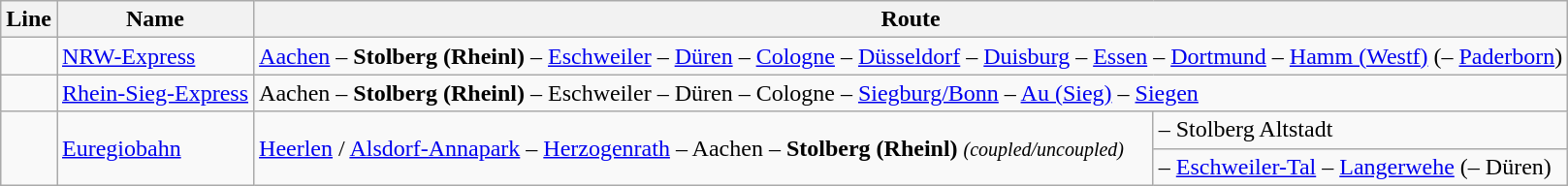<table class="wikitable">
<tr>
<th>Line</th>
<th>Name</th>
<th colspan="3">Route</th>
</tr>
<tr>
<td></td>
<td><a href='#'>NRW-Express</a></td>
<td colspan="2"><a href='#'>Aachen</a> – <strong>Stolberg (Rheinl)</strong> – <a href='#'>Eschweiler</a> – <a href='#'>Düren</a> – <a href='#'>Cologne</a> – <a href='#'>Düsseldorf</a> – <a href='#'>Duisburg</a> – <a href='#'>Essen</a> – <a href='#'>Dortmund</a> – <a href='#'>Hamm (Westf)</a> (– <a href='#'>Paderborn</a>)</td>
</tr>
<tr>
<td></td>
<td><a href='#'>Rhein-Sieg-Express</a></td>
<td colspan="2">Aachen – <strong>Stolberg (Rheinl)</strong> – Eschweiler – Düren – Cologne – <a href='#'>Siegburg/Bonn</a> – <a href='#'>Au (Sieg)</a> – <a href='#'>Siegen</a></td>
</tr>
<tr>
<td rowspan="2"></td>
<td rowspan="2"><a href='#'>Euregiobahn</a></td>
<td rowspan="2"><a href='#'>Heerlen</a> / <a href='#'>Alsdorf-Annapark</a> – <a href='#'>Herzogenrath</a> – Aachen – <strong>Stolberg (Rheinl)</strong> <small><em>(coupled/uncoupled)</em></small></td>
<td>– Stolberg Altstadt</td>
</tr>
<tr>
<td>– <a href='#'>Eschweiler-Tal</a> – <a href='#'>Langerwehe</a> (– Düren)</td>
</tr>
</table>
